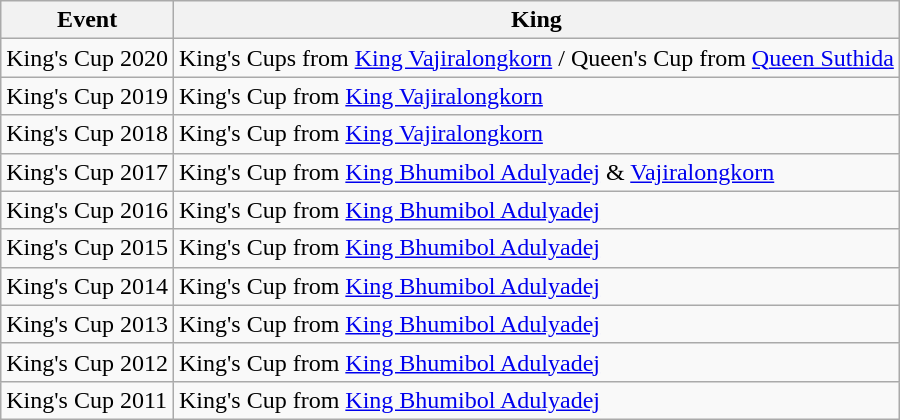<table class="wikitable">
<tr>
<th>Event</th>
<th>King</th>
</tr>
<tr>
<td>King's Cup 2020</td>
<td>King's Cups from <a href='#'>King Vajiralongkorn</a> / Queen's Cup from <a href='#'>Queen Suthida</a></td>
</tr>
<tr>
<td>King's Cup 2019</td>
<td>King's Cup from <a href='#'>King Vajiralongkorn</a></td>
</tr>
<tr>
<td>King's Cup 2018</td>
<td>King's Cup from <a href='#'>King Vajiralongkorn</a></td>
</tr>
<tr>
<td>King's Cup 2017</td>
<td>King's Cup from <a href='#'>King Bhumibol Adulyadej</a> & <a href='#'>Vajiralongkorn</a></td>
</tr>
<tr>
<td>King's Cup 2016</td>
<td>King's Cup from <a href='#'>King Bhumibol Adulyadej</a></td>
</tr>
<tr>
<td>King's Cup 2015</td>
<td>King's Cup from <a href='#'>King Bhumibol Adulyadej</a></td>
</tr>
<tr>
<td>King's Cup 2014</td>
<td>King's Cup from <a href='#'>King Bhumibol Adulyadej</a></td>
</tr>
<tr>
<td>King's Cup 2013</td>
<td>King's Cup from <a href='#'>King Bhumibol Adulyadej</a></td>
</tr>
<tr>
<td>King's Cup 2012</td>
<td>King's Cup from <a href='#'>King Bhumibol Adulyadej</a></td>
</tr>
<tr>
<td>King's Cup 2011</td>
<td>King's Cup from <a href='#'>King Bhumibol Adulyadej</a></td>
</tr>
</table>
